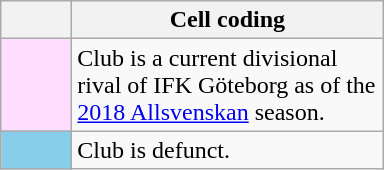<table class="wikitable">
<tr>
<th style="width: 40px"></th>
<th style="width: 200px">Cell coding</th>
</tr>
<tr>
<td style="background-color: #FFDDFF"></td>
<td>Club is a current divisional rival of IFK Göteborg as of the <a href='#'>2018 Allsvenskan</a> season.</td>
</tr>
<tr>
<td style="background-color: #87CEEB"></td>
<td>Club is defunct.</td>
</tr>
</table>
